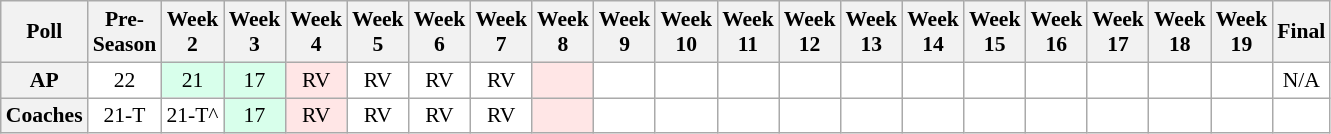<table class="wikitable" style="white-space:nowrap;font-size:90%">
<tr>
<th>Poll</th>
<th>Pre-<br>Season</th>
<th>Week<br>2</th>
<th>Week<br>3</th>
<th>Week<br>4</th>
<th>Week<br>5</th>
<th>Week<br>6</th>
<th>Week<br>7</th>
<th>Week<br>8</th>
<th>Week<br>9</th>
<th>Week<br>10</th>
<th>Week<br>11</th>
<th>Week<br>12</th>
<th>Week<br>13</th>
<th>Week<br>14</th>
<th>Week<br>15</th>
<th>Week<br>16</th>
<th>Week<br>17</th>
<th>Week<br>18</th>
<th>Week<br>19</th>
<th>Final</th>
</tr>
<tr style="text-align:center;">
<th>AP</th>
<td style="background:#FFF;">22</td>
<td style="background:#D8FFEB;">21</td>
<td style="background:#D8FFEB;">17</td>
<td style="background:#FFE6E6;">RV</td>
<td style="background:#FFF;">RV</td>
<td style="background:#FFF;">RV</td>
<td style="background:#FFF;">RV</td>
<td style="background:#FFE6E6;"></td>
<td style="background:#FFF;"></td>
<td style="background:#FFF;"></td>
<td style="background:#FFF;"></td>
<td style="background:#FFF;"></td>
<td style="background:#FFF;"></td>
<td style="background:#FFF;"></td>
<td style="background:#FFF;"></td>
<td style="background:#FFF;"></td>
<td style="background:#FFF;"></td>
<td style="background:#FFF;"></td>
<td style="background:#FFF;"></td>
<td style="background:#FFF;">N/A</td>
</tr>
<tr style="text-align:center;">
<th>Coaches</th>
<td style="background:#FFF;">21-T</td>
<td style="background:#FFF;">21-T^</td>
<td style="background:#D8FFEB;">17</td>
<td style="background:#FFE6E6;">RV</td>
<td style="background:#FFF;">RV</td>
<td style="background:#FFF;">RV</td>
<td style="background:#FFF;">RV</td>
<td style="background:#FFE6E6;"></td>
<td style="background:#FFF;"></td>
<td style="background:#FFF;"></td>
<td style="background:#FFF;"></td>
<td style="background:#FFF;"></td>
<td style="background:#FFF;"></td>
<td style="background:#FFF;"></td>
<td style="background:#FFF;"></td>
<td style="background:#FFF;"></td>
<td style="background:#FFF;"></td>
<td style="background:#FFF;"></td>
<td style="background:#FFF;"></td>
<td style="background:#FFF;"></td>
</tr>
</table>
